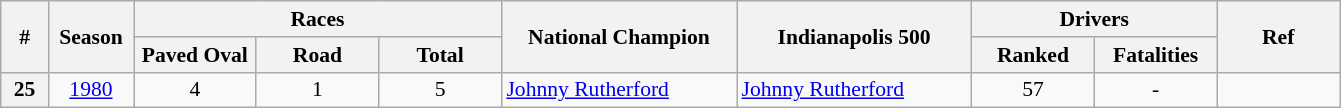<table class="wikitable" style="font-size: 90%">
<tr>
<th rowspan="2" width="25">#</th>
<th rowspan="2" width="50">Season</th>
<th colspan="3">Races</th>
<th rowspan="2" width="150">National Champion</th>
<th rowspan="2" width="150">Indianapolis 500</th>
<th colspan="2">Drivers</th>
<th rowspan="2" width="75">Ref</th>
</tr>
<tr>
<th width="75">Paved Oval</th>
<th width="75">Road</th>
<th width="75">Total</th>
<th width="75">Ranked</th>
<th width="75">Fatalities</th>
</tr>
<tr>
<th>25</th>
<td align="center"><a href='#'>1980</a></td>
<td align="center">4</td>
<td align="center">1</td>
<td align="center">5</td>
<td> <a href='#'>Johnny Rutherford</a></td>
<td> <a href='#'>Johnny Rutherford</a></td>
<td align="center">57</td>
<td align="center">-</td>
<td align="center"></td>
</tr>
</table>
